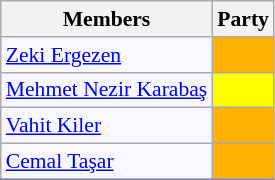<table class=wikitable style="border:1px solid #8888aa; background-color:#f7f8ff; padding:0px; font-size:90%;">
<tr>
<th>Members</th>
<th colspan="2">Party</th>
</tr>
<tr>
<td><a href='#'>Zeki Ergezen</a></td>
<td style="background: #ffb300"></td>
</tr>
<tr>
<td><a href='#'>Mehmet Nezir Karabaş</a></td>
<td style="background: #ffff00"></td>
</tr>
<tr>
<td><a href='#'>Vahit Kiler</a></td>
<td style="background: #ffb300"></td>
</tr>
<tr>
<td><a href='#'>Cemal Taşar</a></td>
<td style="background: #ffb300"></td>
</tr>
<tr>
</tr>
</table>
